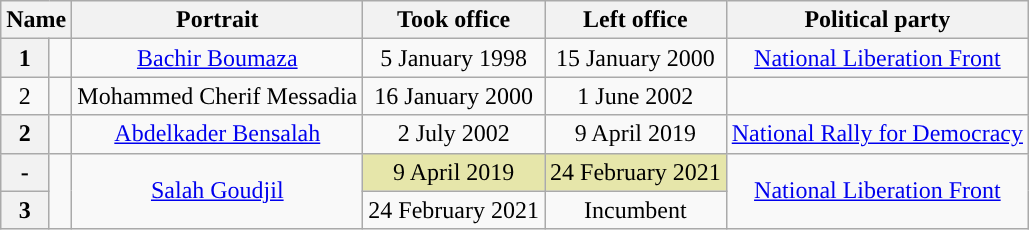<table class="wikitable" style="text-align:center">
<tr>
<th colspan=2>Name</th>
<th>Portrait</th>
<th>Took office</th>
<th>Left office</th>
<th>Political party</th>
</tr>
<tr>
<th style="background-color:">1</th>
<td></td>
<td><a href='#'>Bachir Boumaza</a></td>
<td>5 January 1998</td>
<td>15 January 2000</td>
<td><a href='#'>National Liberation Front</a></td>
</tr>
<tr>
<td>2</td>
<td></td>
<td>Mohammed Cherif Messadia</td>
<td>16 January 2000</td>
<td>1 June 2002</td>
<td></td>
</tr>
<tr>
<th style="background-color:">2</th>
<td></td>
<td><a href='#'>Abdelkader Bensalah</a></td>
<td>2 July 2002</td>
<td>9 April 2019</td>
<td><a href='#'>National Rally for Democracy</a></td>
</tr>
<tr>
<th style="background-color:">-</th>
<td rowspan="2"></td>
<td rowspan="2"><a href='#'>Salah Goudjil</a></td>
<td style="background:#e6e6aa;">9 April 2019</td>
<td style="background:#e6e6aa;">24 February 2021</td>
<td rowspan="2"><a href='#'>National Liberation Front</a></td>
</tr>
<tr>
<th style="background-color:">3</th>
<td>24 February 2021</td>
<td>Incumbent</td>
</tr>
</table>
